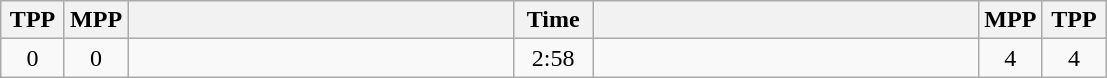<table class="wikitable" style="text-align: center;" |>
<tr>
<th width="35">TPP</th>
<th width="35">MPP</th>
<th width="250"></th>
<th width="45">Time</th>
<th width="250"></th>
<th width="35">MPP</th>
<th width="35">TPP</th>
</tr>
<tr>
<td>0</td>
<td>0</td>
<td style="text-align:left;"><strong></strong></td>
<td>2:58</td>
<td style="text-align:left;"></td>
<td>4</td>
<td>4</td>
</tr>
</table>
